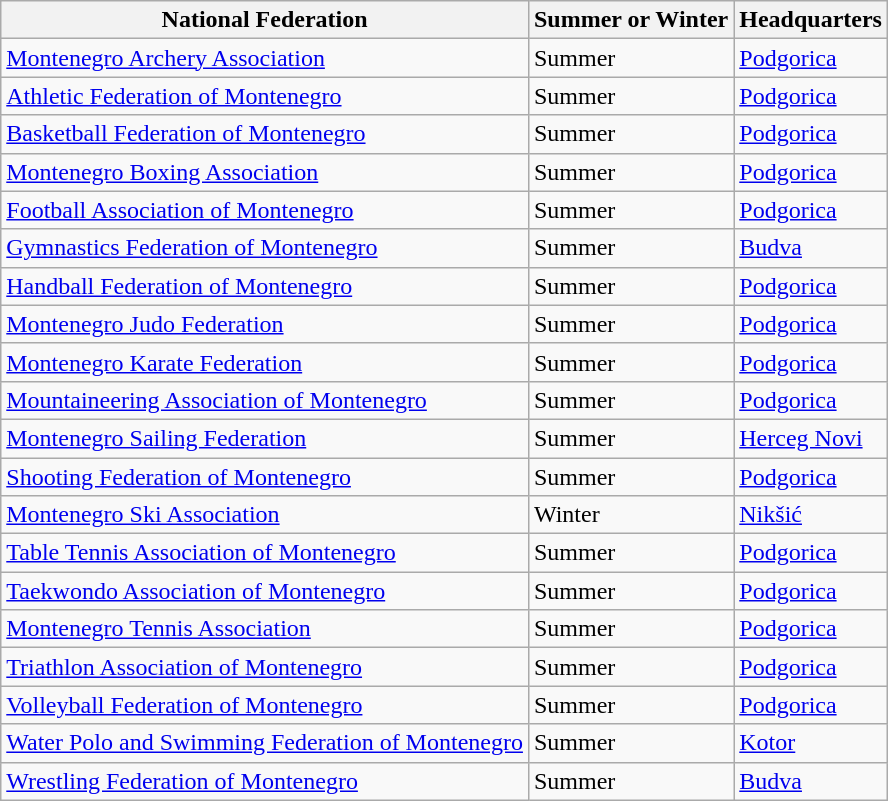<table class="wikitable sortable">
<tr>
<th>National Federation</th>
<th>Summer or Winter</th>
<th>Headquarters</th>
</tr>
<tr>
<td><a href='#'>Montenegro Archery Association</a></td>
<td>Summer</td>
<td><a href='#'>Podgorica</a></td>
</tr>
<tr>
<td><a href='#'>Athletic Federation of Montenegro</a></td>
<td>Summer</td>
<td><a href='#'>Podgorica</a></td>
</tr>
<tr>
<td><a href='#'>Basketball Federation of Montenegro</a></td>
<td>Summer</td>
<td><a href='#'>Podgorica</a></td>
</tr>
<tr>
<td><a href='#'>Montenegro Boxing Association</a></td>
<td>Summer</td>
<td><a href='#'>Podgorica</a></td>
</tr>
<tr>
<td><a href='#'>Football Association of Montenegro</a></td>
<td>Summer</td>
<td><a href='#'>Podgorica</a></td>
</tr>
<tr>
<td><a href='#'>Gymnastics Federation of Montenegro</a></td>
<td>Summer</td>
<td><a href='#'>Budva</a></td>
</tr>
<tr>
<td><a href='#'>Handball Federation of Montenegro</a></td>
<td>Summer</td>
<td><a href='#'>Podgorica</a></td>
</tr>
<tr>
<td><a href='#'>Montenegro Judo Federation</a></td>
<td>Summer</td>
<td><a href='#'>Podgorica</a></td>
</tr>
<tr>
<td><a href='#'>Montenegro Karate Federation</a></td>
<td>Summer</td>
<td><a href='#'>Podgorica</a></td>
</tr>
<tr>
<td><a href='#'>Mountaineering Association of Montenegro</a></td>
<td>Summer</td>
<td><a href='#'>Podgorica</a></td>
</tr>
<tr>
<td><a href='#'>Montenegro Sailing Federation</a></td>
<td>Summer</td>
<td><a href='#'>Herceg Novi</a></td>
</tr>
<tr>
<td><a href='#'>Shooting Federation of Montenegro</a></td>
<td>Summer</td>
<td><a href='#'>Podgorica</a></td>
</tr>
<tr>
<td><a href='#'>Montenegro Ski Association</a></td>
<td>Winter</td>
<td><a href='#'>Nikšić</a></td>
</tr>
<tr>
<td><a href='#'>Table Tennis Association of Montenegro</a></td>
<td>Summer</td>
<td><a href='#'>Podgorica</a></td>
</tr>
<tr>
<td><a href='#'>Taekwondo Association of Montenegro</a></td>
<td>Summer</td>
<td><a href='#'>Podgorica</a></td>
</tr>
<tr>
<td><a href='#'>Montenegro Tennis Association</a></td>
<td>Summer</td>
<td><a href='#'>Podgorica</a></td>
</tr>
<tr>
<td><a href='#'>Triathlon Association of Montenegro</a></td>
<td>Summer</td>
<td><a href='#'>Podgorica</a></td>
</tr>
<tr>
<td><a href='#'>Volleyball Federation of Montenegro</a></td>
<td>Summer</td>
<td><a href='#'>Podgorica</a></td>
</tr>
<tr>
<td><a href='#'>Water Polo and Swimming Federation of Montenegro</a></td>
<td>Summer</td>
<td><a href='#'>Kotor</a></td>
</tr>
<tr>
<td><a href='#'>Wrestling Federation of Montenegro</a></td>
<td>Summer</td>
<td><a href='#'>Budva</a></td>
</tr>
</table>
